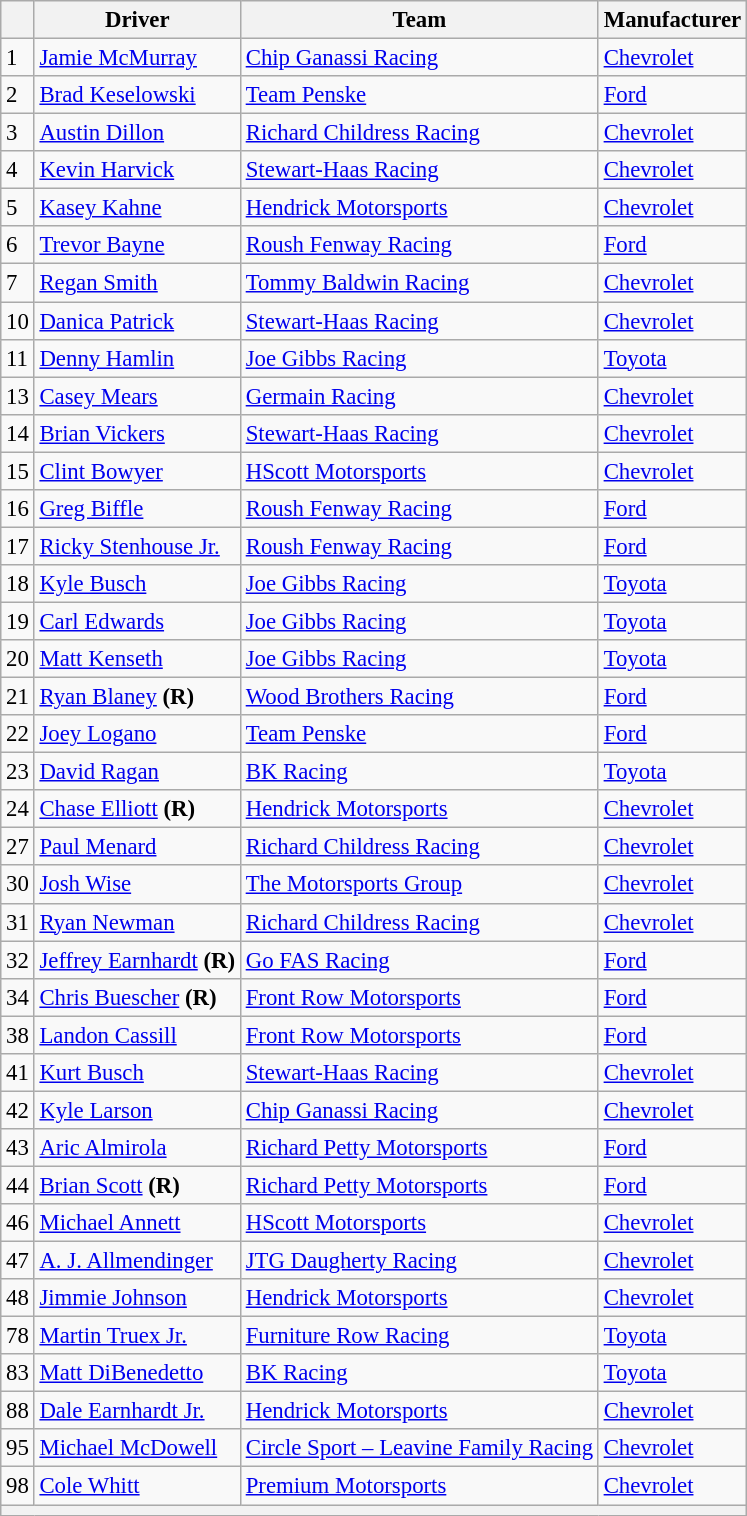<table class="wikitable" style="font-size:95%">
<tr>
<th></th>
<th>Driver</th>
<th>Team</th>
<th>Manufacturer</th>
</tr>
<tr>
<td>1</td>
<td><a href='#'>Jamie McMurray</a></td>
<td><a href='#'>Chip Ganassi Racing</a></td>
<td><a href='#'>Chevrolet</a></td>
</tr>
<tr>
<td>2</td>
<td><a href='#'>Brad Keselowski</a></td>
<td><a href='#'>Team Penske</a></td>
<td><a href='#'>Ford</a></td>
</tr>
<tr>
<td>3</td>
<td><a href='#'>Austin Dillon</a></td>
<td><a href='#'>Richard Childress Racing</a></td>
<td><a href='#'>Chevrolet</a></td>
</tr>
<tr>
<td>4</td>
<td><a href='#'>Kevin Harvick</a></td>
<td><a href='#'>Stewart-Haas Racing</a></td>
<td><a href='#'>Chevrolet</a></td>
</tr>
<tr>
<td>5</td>
<td><a href='#'>Kasey Kahne</a></td>
<td><a href='#'>Hendrick Motorsports</a></td>
<td><a href='#'>Chevrolet</a></td>
</tr>
<tr>
<td>6</td>
<td><a href='#'>Trevor Bayne</a></td>
<td><a href='#'>Roush Fenway Racing</a></td>
<td><a href='#'>Ford</a></td>
</tr>
<tr>
<td>7</td>
<td><a href='#'>Regan Smith</a></td>
<td><a href='#'>Tommy Baldwin Racing</a></td>
<td><a href='#'>Chevrolet</a></td>
</tr>
<tr>
<td>10</td>
<td><a href='#'>Danica Patrick</a></td>
<td><a href='#'>Stewart-Haas Racing</a></td>
<td><a href='#'>Chevrolet</a></td>
</tr>
<tr>
<td>11</td>
<td><a href='#'>Denny Hamlin</a></td>
<td><a href='#'>Joe Gibbs Racing</a></td>
<td><a href='#'>Toyota</a></td>
</tr>
<tr>
<td>13</td>
<td><a href='#'>Casey Mears</a></td>
<td><a href='#'>Germain Racing</a></td>
<td><a href='#'>Chevrolet</a></td>
</tr>
<tr>
<td>14</td>
<td><a href='#'>Brian Vickers</a></td>
<td><a href='#'>Stewart-Haas Racing</a></td>
<td><a href='#'>Chevrolet</a></td>
</tr>
<tr>
<td>15</td>
<td><a href='#'>Clint Bowyer</a></td>
<td><a href='#'>HScott Motorsports</a></td>
<td><a href='#'>Chevrolet</a></td>
</tr>
<tr>
<td>16</td>
<td><a href='#'>Greg Biffle</a></td>
<td><a href='#'>Roush Fenway Racing</a></td>
<td><a href='#'>Ford</a></td>
</tr>
<tr>
<td>17</td>
<td><a href='#'>Ricky Stenhouse Jr.</a></td>
<td><a href='#'>Roush Fenway Racing</a></td>
<td><a href='#'>Ford</a></td>
</tr>
<tr>
<td>18</td>
<td><a href='#'>Kyle Busch</a></td>
<td><a href='#'>Joe Gibbs Racing</a></td>
<td><a href='#'>Toyota</a></td>
</tr>
<tr>
<td>19</td>
<td><a href='#'>Carl Edwards</a></td>
<td><a href='#'>Joe Gibbs Racing</a></td>
<td><a href='#'>Toyota</a></td>
</tr>
<tr>
<td>20</td>
<td><a href='#'>Matt Kenseth</a></td>
<td><a href='#'>Joe Gibbs Racing</a></td>
<td><a href='#'>Toyota</a></td>
</tr>
<tr>
<td>21</td>
<td><a href='#'>Ryan Blaney</a> <strong>(R)</strong></td>
<td><a href='#'>Wood Brothers Racing</a></td>
<td><a href='#'>Ford</a></td>
</tr>
<tr>
<td>22</td>
<td><a href='#'>Joey Logano</a></td>
<td><a href='#'>Team Penske</a></td>
<td><a href='#'>Ford</a></td>
</tr>
<tr>
<td>23</td>
<td><a href='#'>David Ragan</a></td>
<td><a href='#'>BK Racing</a></td>
<td><a href='#'>Toyota</a></td>
</tr>
<tr>
<td>24</td>
<td><a href='#'>Chase Elliott</a> <strong>(R)</strong></td>
<td><a href='#'>Hendrick Motorsports</a></td>
<td><a href='#'>Chevrolet</a></td>
</tr>
<tr>
<td>27</td>
<td><a href='#'>Paul Menard</a></td>
<td><a href='#'>Richard Childress Racing</a></td>
<td><a href='#'>Chevrolet</a></td>
</tr>
<tr>
<td>30</td>
<td><a href='#'>Josh Wise</a></td>
<td><a href='#'>The Motorsports Group</a></td>
<td><a href='#'>Chevrolet</a></td>
</tr>
<tr>
<td>31</td>
<td><a href='#'>Ryan Newman</a></td>
<td><a href='#'>Richard Childress Racing</a></td>
<td><a href='#'>Chevrolet</a></td>
</tr>
<tr>
<td>32</td>
<td><a href='#'>Jeffrey Earnhardt</a> <strong>(R)</strong></td>
<td><a href='#'>Go FAS Racing</a></td>
<td><a href='#'>Ford</a></td>
</tr>
<tr>
<td>34</td>
<td><a href='#'>Chris Buescher</a> <strong>(R)</strong></td>
<td><a href='#'>Front Row Motorsports</a></td>
<td><a href='#'>Ford</a></td>
</tr>
<tr>
<td>38</td>
<td><a href='#'>Landon Cassill</a></td>
<td><a href='#'>Front Row Motorsports</a></td>
<td><a href='#'>Ford</a></td>
</tr>
<tr>
<td>41</td>
<td><a href='#'>Kurt Busch</a></td>
<td><a href='#'>Stewart-Haas Racing</a></td>
<td><a href='#'>Chevrolet</a></td>
</tr>
<tr>
<td>42</td>
<td><a href='#'>Kyle Larson</a></td>
<td><a href='#'>Chip Ganassi Racing</a></td>
<td><a href='#'>Chevrolet</a></td>
</tr>
<tr>
<td>43</td>
<td><a href='#'>Aric Almirola</a></td>
<td><a href='#'>Richard Petty Motorsports</a></td>
<td><a href='#'>Ford</a></td>
</tr>
<tr>
<td>44</td>
<td><a href='#'>Brian Scott</a> <strong>(R)</strong></td>
<td><a href='#'>Richard Petty Motorsports</a></td>
<td><a href='#'>Ford</a></td>
</tr>
<tr>
<td>46</td>
<td><a href='#'>Michael Annett</a></td>
<td><a href='#'>HScott Motorsports</a></td>
<td><a href='#'>Chevrolet</a></td>
</tr>
<tr>
<td>47</td>
<td><a href='#'>A. J. Allmendinger</a></td>
<td><a href='#'>JTG Daugherty Racing</a></td>
<td><a href='#'>Chevrolet</a></td>
</tr>
<tr>
<td>48</td>
<td><a href='#'>Jimmie Johnson</a></td>
<td><a href='#'>Hendrick Motorsports</a></td>
<td><a href='#'>Chevrolet</a></td>
</tr>
<tr>
<td>78</td>
<td><a href='#'>Martin Truex Jr.</a></td>
<td><a href='#'>Furniture Row Racing</a></td>
<td><a href='#'>Toyota</a></td>
</tr>
<tr>
<td>83</td>
<td><a href='#'>Matt DiBenedetto</a></td>
<td><a href='#'>BK Racing</a></td>
<td><a href='#'>Toyota</a></td>
</tr>
<tr>
<td>88</td>
<td><a href='#'>Dale Earnhardt Jr.</a></td>
<td><a href='#'>Hendrick Motorsports</a></td>
<td><a href='#'>Chevrolet</a></td>
</tr>
<tr>
<td>95</td>
<td><a href='#'>Michael McDowell</a></td>
<td><a href='#'>Circle Sport – Leavine Family Racing</a></td>
<td><a href='#'>Chevrolet</a></td>
</tr>
<tr>
<td>98</td>
<td><a href='#'>Cole Whitt</a></td>
<td><a href='#'>Premium Motorsports</a></td>
<td><a href='#'>Chevrolet</a></td>
</tr>
<tr>
<th colspan="4"></th>
</tr>
</table>
